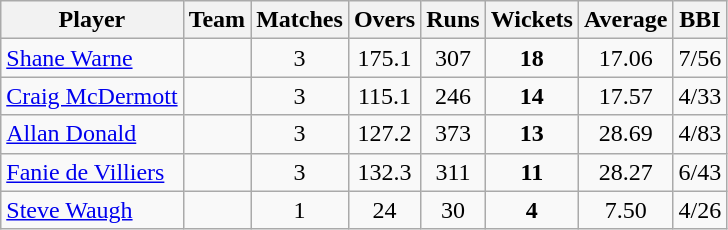<table class="wikitable" style="text-align:center;">
<tr>
<th>Player</th>
<th>Team</th>
<th>Matches</th>
<th>Overs</th>
<th>Runs</th>
<th>Wickets</th>
<th>Average</th>
<th>BBI</th>
</tr>
<tr>
<td style="text-align:left"><a href='#'>Shane Warne</a></td>
<td style="text-align:left"></td>
<td>3</td>
<td>175.1</td>
<td>307</td>
<td><strong>18</strong></td>
<td>17.06</td>
<td>7/56</td>
</tr>
<tr>
<td style="text-align:left"><a href='#'>Craig McDermott</a></td>
<td style="text-align:left"></td>
<td>3</td>
<td>115.1</td>
<td>246</td>
<td><strong>14</strong></td>
<td>17.57</td>
<td>4/33</td>
</tr>
<tr>
<td style="text-align:left"><a href='#'>Allan Donald</a></td>
<td style="text-align:left"></td>
<td>3</td>
<td>127.2</td>
<td>373</td>
<td><strong>13</strong></td>
<td>28.69</td>
<td>4/83</td>
</tr>
<tr>
<td style="text-align:left"><a href='#'>Fanie de Villiers</a></td>
<td style="text-align:left"></td>
<td>3</td>
<td>132.3</td>
<td>311</td>
<td><strong>11</strong></td>
<td>28.27</td>
<td>6/43</td>
</tr>
<tr>
<td style="text-align:left"><a href='#'>Steve Waugh</a></td>
<td style="text-align:left"></td>
<td>1</td>
<td>24</td>
<td>30</td>
<td><strong>4</strong></td>
<td>7.50</td>
<td>4/26</td>
</tr>
</table>
